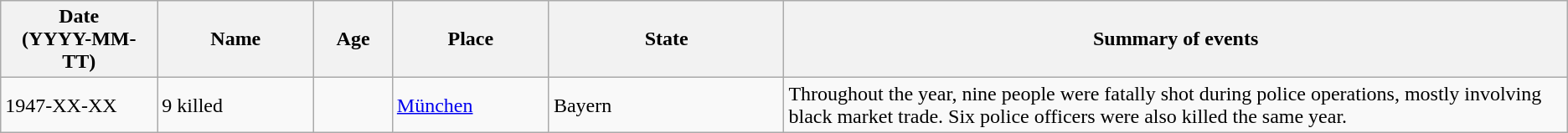<table class="wikitable sortable static-row-numbers static-row-header-text">
<tr>
<th style="width:10%;">Date<br>(YYYY-MM-TT)</th>
<th style="width:10%;">Name</th>
<th style="width:5%;">Age</th>
<th style="width:10%;">Place</th>
<th style="width:15%;">State</th>
<th style="width:50%;">Summary of events</th>
</tr>
<tr>
<td>1947-XX-XX</td>
<td>9 killed</td>
<td></td>
<td><a href='#'>München</a></td>
<td>Bayern</td>
<td>Throughout the year, nine people were fatally shot during police operations, mostly involving black market trade. Six police officers were also killed the same year.</td>
</tr>
</table>
